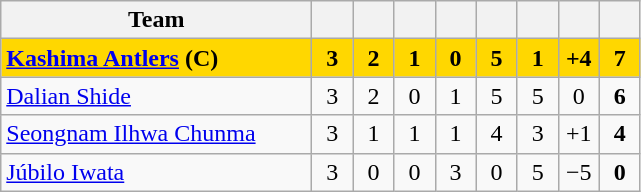<table class="wikitable" style="text-align: center;">
<tr>
<th width=200>Team</th>
<th width=20></th>
<th width=20></th>
<th width=20></th>
<th width=20></th>
<th width=20></th>
<th width=20></th>
<th width=20></th>
<th width=20></th>
</tr>
<tr bgcolor=gold>
<td align=left> <strong><a href='#'>Kashima Antlers</a> (C)</strong></td>
<td><strong>3</strong></td>
<td><strong>2</strong></td>
<td><strong>1</strong></td>
<td><strong>0</strong></td>
<td><strong>5</strong></td>
<td><strong>1</strong></td>
<td><strong>+4</strong></td>
<td><strong>7</strong></td>
</tr>
<tr>
<td align=left> <a href='#'>Dalian Shide</a></td>
<td>3</td>
<td>2</td>
<td>0</td>
<td>1</td>
<td>5</td>
<td>5</td>
<td>0</td>
<td><strong>6</strong></td>
</tr>
<tr>
<td align=left> <a href='#'>Seongnam Ilhwa Chunma</a></td>
<td>3</td>
<td>1</td>
<td>1</td>
<td>1</td>
<td>4</td>
<td>3</td>
<td>+1</td>
<td><strong>4</strong></td>
</tr>
<tr>
<td align=left> <a href='#'>Júbilo Iwata</a></td>
<td>3</td>
<td>0</td>
<td>0</td>
<td>3</td>
<td>0</td>
<td>5</td>
<td>−5</td>
<td><strong>0</strong></td>
</tr>
</table>
